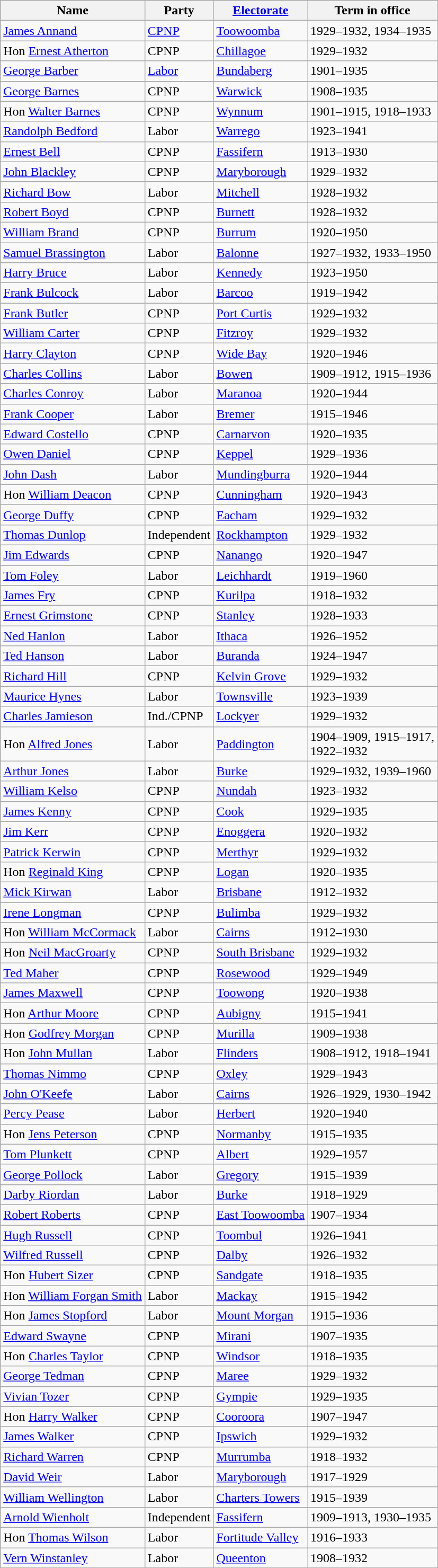<table class="wikitable sortable">
<tr>
<th>Name</th>
<th>Party</th>
<th><a href='#'>Electorate</a></th>
<th>Term in office</th>
</tr>
<tr>
<td><a href='#'>James Annand</a></td>
<td><a href='#'>CPNP</a></td>
<td><a href='#'>Toowoomba</a></td>
<td>1929–1932, 1934–1935</td>
</tr>
<tr>
<td>Hon <a href='#'>Ernest Atherton</a></td>
<td>CPNP</td>
<td><a href='#'>Chillagoe</a></td>
<td>1929–1932</td>
</tr>
<tr>
<td><a href='#'>George Barber</a></td>
<td><a href='#'>Labor</a></td>
<td><a href='#'>Bundaberg</a></td>
<td>1901–1935</td>
</tr>
<tr>
<td><a href='#'>George Barnes</a></td>
<td>CPNP</td>
<td><a href='#'>Warwick</a></td>
<td>1908–1935</td>
</tr>
<tr>
<td>Hon <a href='#'>Walter Barnes</a></td>
<td>CPNP</td>
<td><a href='#'>Wynnum</a></td>
<td>1901–1915, 1918–1933</td>
</tr>
<tr>
<td><a href='#'>Randolph Bedford</a></td>
<td>Labor</td>
<td><a href='#'>Warrego</a></td>
<td>1923–1941</td>
</tr>
<tr>
<td><a href='#'>Ernest Bell</a></td>
<td>CPNP</td>
<td><a href='#'>Fassifern</a></td>
<td>1913–1930</td>
</tr>
<tr>
<td><a href='#'>John Blackley</a></td>
<td>CPNP</td>
<td><a href='#'>Maryborough</a></td>
<td>1929–1932</td>
</tr>
<tr>
<td><a href='#'>Richard Bow</a></td>
<td>Labor</td>
<td><a href='#'>Mitchell</a></td>
<td>1928–1932</td>
</tr>
<tr>
<td><a href='#'>Robert Boyd</a></td>
<td>CPNP</td>
<td><a href='#'>Burnett</a></td>
<td>1928–1932</td>
</tr>
<tr>
<td><a href='#'>William Brand</a></td>
<td>CPNP</td>
<td><a href='#'>Burrum</a></td>
<td>1920–1950</td>
</tr>
<tr>
<td><a href='#'>Samuel Brassington</a></td>
<td>Labor</td>
<td><a href='#'>Balonne</a></td>
<td>1927–1932, 1933–1950</td>
</tr>
<tr>
<td><a href='#'>Harry Bruce</a></td>
<td>Labor</td>
<td><a href='#'>Kennedy</a></td>
<td>1923–1950</td>
</tr>
<tr>
<td><a href='#'>Frank Bulcock</a></td>
<td>Labor</td>
<td><a href='#'>Barcoo</a></td>
<td>1919–1942</td>
</tr>
<tr>
<td><a href='#'>Frank Butler</a></td>
<td>CPNP</td>
<td><a href='#'>Port Curtis</a></td>
<td>1929–1932</td>
</tr>
<tr>
<td><a href='#'>William Carter</a></td>
<td>CPNP</td>
<td><a href='#'>Fitzroy</a></td>
<td>1929–1932</td>
</tr>
<tr>
<td><a href='#'>Harry Clayton</a></td>
<td>CPNP</td>
<td><a href='#'>Wide Bay</a></td>
<td>1920–1946</td>
</tr>
<tr>
<td><a href='#'>Charles Collins</a></td>
<td>Labor</td>
<td><a href='#'>Bowen</a></td>
<td>1909–1912, 1915–1936</td>
</tr>
<tr>
<td><a href='#'>Charles Conroy</a></td>
<td>Labor</td>
<td><a href='#'>Maranoa</a></td>
<td>1920–1944</td>
</tr>
<tr>
<td><a href='#'>Frank Cooper</a></td>
<td>Labor</td>
<td><a href='#'>Bremer</a></td>
<td>1915–1946</td>
</tr>
<tr>
<td><a href='#'>Edward Costello</a></td>
<td>CPNP</td>
<td><a href='#'>Carnarvon</a></td>
<td>1920–1935</td>
</tr>
<tr>
<td><a href='#'>Owen Daniel</a></td>
<td>CPNP</td>
<td><a href='#'>Keppel</a></td>
<td>1929–1936</td>
</tr>
<tr>
<td><a href='#'>John Dash</a></td>
<td>Labor</td>
<td><a href='#'>Mundingburra</a></td>
<td>1920–1944</td>
</tr>
<tr>
<td>Hon <a href='#'>William Deacon</a></td>
<td>CPNP</td>
<td><a href='#'>Cunningham</a></td>
<td>1920–1943</td>
</tr>
<tr>
<td><a href='#'>George Duffy</a></td>
<td>CPNP</td>
<td><a href='#'>Eacham</a></td>
<td>1929–1932</td>
</tr>
<tr>
<td><a href='#'>Thomas Dunlop</a></td>
<td>Independent</td>
<td><a href='#'>Rockhampton</a></td>
<td>1929–1932</td>
</tr>
<tr>
<td><a href='#'>Jim Edwards</a></td>
<td>CPNP</td>
<td><a href='#'>Nanango</a></td>
<td>1920–1947</td>
</tr>
<tr>
<td><a href='#'>Tom Foley</a></td>
<td>Labor</td>
<td><a href='#'>Leichhardt</a></td>
<td>1919–1960</td>
</tr>
<tr>
<td><a href='#'>James Fry</a></td>
<td>CPNP</td>
<td><a href='#'>Kurilpa</a></td>
<td>1918–1932</td>
</tr>
<tr>
<td><a href='#'>Ernest Grimstone</a></td>
<td>CPNP</td>
<td><a href='#'>Stanley</a></td>
<td>1928–1933</td>
</tr>
<tr>
<td><a href='#'>Ned Hanlon</a></td>
<td>Labor</td>
<td><a href='#'>Ithaca</a></td>
<td>1926–1952</td>
</tr>
<tr>
<td><a href='#'>Ted Hanson</a></td>
<td>Labor</td>
<td><a href='#'>Buranda</a></td>
<td>1924–1947</td>
</tr>
<tr>
<td><a href='#'>Richard Hill</a></td>
<td>CPNP</td>
<td><a href='#'>Kelvin Grove</a></td>
<td>1929–1932</td>
</tr>
<tr>
<td><a href='#'>Maurice Hynes</a></td>
<td>Labor</td>
<td><a href='#'>Townsville</a></td>
<td>1923–1939</td>
</tr>
<tr>
<td><a href='#'>Charles Jamieson</a></td>
<td>Ind./CPNP</td>
<td><a href='#'>Lockyer</a></td>
<td>1929–1932</td>
</tr>
<tr>
<td>Hon <a href='#'>Alfred Jones</a></td>
<td>Labor</td>
<td><a href='#'>Paddington</a></td>
<td>1904–1909, 1915–1917,<br>1922–1932</td>
</tr>
<tr>
<td><a href='#'>Arthur Jones</a> </td>
<td>Labor</td>
<td><a href='#'>Burke</a></td>
<td>1929–1932, 1939–1960</td>
</tr>
<tr>
<td><a href='#'>William Kelso</a></td>
<td>CPNP</td>
<td><a href='#'>Nundah</a></td>
<td>1923–1932</td>
</tr>
<tr>
<td><a href='#'>James Kenny</a></td>
<td>CPNP</td>
<td><a href='#'>Cook</a></td>
<td>1929–1935</td>
</tr>
<tr>
<td><a href='#'>Jim Kerr</a></td>
<td>CPNP</td>
<td><a href='#'>Enoggera</a></td>
<td>1920–1932</td>
</tr>
<tr>
<td><a href='#'>Patrick Kerwin</a></td>
<td>CPNP</td>
<td><a href='#'>Merthyr</a></td>
<td>1929–1932</td>
</tr>
<tr>
<td>Hon <a href='#'>Reginald King</a></td>
<td>CPNP</td>
<td><a href='#'>Logan</a></td>
<td>1920–1935</td>
</tr>
<tr>
<td><a href='#'>Mick Kirwan</a></td>
<td>Labor</td>
<td><a href='#'>Brisbane</a></td>
<td>1912–1932</td>
</tr>
<tr>
<td><a href='#'>Irene Longman</a></td>
<td>CPNP</td>
<td><a href='#'>Bulimba</a></td>
<td>1929–1932</td>
</tr>
<tr>
<td>Hon <a href='#'>William McCormack</a></td>
<td>Labor</td>
<td><a href='#'>Cairns</a></td>
<td>1912–1930</td>
</tr>
<tr>
<td>Hon <a href='#'>Neil MacGroarty</a></td>
<td>CPNP</td>
<td><a href='#'>South Brisbane</a></td>
<td>1929–1932</td>
</tr>
<tr>
<td><a href='#'>Ted Maher</a></td>
<td>CPNP</td>
<td><a href='#'>Rosewood</a></td>
<td>1929–1949</td>
</tr>
<tr>
<td><a href='#'>James Maxwell</a></td>
<td>CPNP</td>
<td><a href='#'>Toowong</a></td>
<td>1920–1938</td>
</tr>
<tr>
<td>Hon <a href='#'>Arthur Moore</a></td>
<td>CPNP</td>
<td><a href='#'>Aubigny</a></td>
<td>1915–1941</td>
</tr>
<tr>
<td>Hon <a href='#'>Godfrey Morgan</a></td>
<td>CPNP</td>
<td><a href='#'>Murilla</a></td>
<td>1909–1938</td>
</tr>
<tr>
<td>Hon <a href='#'>John Mullan</a></td>
<td>Labor</td>
<td><a href='#'>Flinders</a></td>
<td>1908–1912, 1918–1941</td>
</tr>
<tr>
<td><a href='#'>Thomas Nimmo</a></td>
<td>CPNP</td>
<td><a href='#'>Oxley</a></td>
<td>1929–1943</td>
</tr>
<tr>
<td><a href='#'>John O'Keefe</a></td>
<td>Labor</td>
<td><a href='#'>Cairns</a></td>
<td>1926–1929, 1930–1942</td>
</tr>
<tr>
<td><a href='#'>Percy Pease</a></td>
<td>Labor</td>
<td><a href='#'>Herbert</a></td>
<td>1920–1940</td>
</tr>
<tr>
<td>Hon <a href='#'>Jens Peterson</a></td>
<td>CPNP</td>
<td><a href='#'>Normanby</a></td>
<td>1915–1935</td>
</tr>
<tr>
<td><a href='#'>Tom Plunkett</a></td>
<td>CPNP</td>
<td><a href='#'>Albert</a></td>
<td>1929–1957</td>
</tr>
<tr>
<td><a href='#'>George Pollock</a></td>
<td>Labor</td>
<td><a href='#'>Gregory</a></td>
<td>1915–1939</td>
</tr>
<tr>
<td><a href='#'>Darby Riordan</a> </td>
<td>Labor</td>
<td><a href='#'>Burke</a></td>
<td>1918–1929</td>
</tr>
<tr>
<td><a href='#'>Robert Roberts</a></td>
<td>CPNP</td>
<td><a href='#'>East Toowoomba</a></td>
<td>1907–1934</td>
</tr>
<tr>
<td><a href='#'>Hugh Russell</a></td>
<td>CPNP</td>
<td><a href='#'>Toombul</a></td>
<td>1926–1941</td>
</tr>
<tr>
<td><a href='#'>Wilfred Russell</a></td>
<td>CPNP</td>
<td><a href='#'>Dalby</a></td>
<td>1926–1932</td>
</tr>
<tr>
<td>Hon <a href='#'>Hubert Sizer</a></td>
<td>CPNP</td>
<td><a href='#'>Sandgate</a></td>
<td>1918–1935</td>
</tr>
<tr>
<td>Hon <a href='#'>William Forgan Smith</a></td>
<td>Labor</td>
<td><a href='#'>Mackay</a></td>
<td>1915–1942</td>
</tr>
<tr>
<td>Hon <a href='#'>James Stopford</a></td>
<td>Labor</td>
<td><a href='#'>Mount Morgan</a></td>
<td>1915–1936</td>
</tr>
<tr>
<td><a href='#'>Edward Swayne</a></td>
<td>CPNP</td>
<td><a href='#'>Mirani</a></td>
<td>1907–1935</td>
</tr>
<tr>
<td>Hon <a href='#'>Charles Taylor</a></td>
<td>CPNP</td>
<td><a href='#'>Windsor</a></td>
<td>1918–1935</td>
</tr>
<tr>
<td><a href='#'>George Tedman</a></td>
<td>CPNP</td>
<td><a href='#'>Maree</a></td>
<td>1929–1932</td>
</tr>
<tr>
<td><a href='#'>Vivian Tozer</a></td>
<td>CPNP</td>
<td><a href='#'>Gympie</a></td>
<td>1929–1935</td>
</tr>
<tr>
<td>Hon <a href='#'>Harry Walker</a></td>
<td>CPNP</td>
<td><a href='#'>Cooroora</a></td>
<td>1907–1947</td>
</tr>
<tr>
<td><a href='#'>James Walker</a></td>
<td>CPNP</td>
<td><a href='#'>Ipswich</a></td>
<td>1929–1932</td>
</tr>
<tr>
<td><a href='#'>Richard Warren</a></td>
<td>CPNP</td>
<td><a href='#'>Murrumba</a></td>
<td>1918–1932</td>
</tr>
<tr>
<td><a href='#'>David Weir</a></td>
<td>Labor</td>
<td><a href='#'>Maryborough</a></td>
<td>1917–1929</td>
</tr>
<tr>
<td><a href='#'>William Wellington</a></td>
<td>Labor</td>
<td><a href='#'>Charters Towers</a></td>
<td>1915–1939</td>
</tr>
<tr>
<td><a href='#'>Arnold Wienholt</a></td>
<td>Independent</td>
<td><a href='#'>Fassifern</a></td>
<td>1909–1913, 1930–1935</td>
</tr>
<tr>
<td>Hon <a href='#'>Thomas Wilson</a></td>
<td>Labor</td>
<td><a href='#'>Fortitude Valley</a></td>
<td>1916–1933</td>
</tr>
<tr>
<td><a href='#'>Vern Winstanley</a></td>
<td>Labor</td>
<td><a href='#'>Queenton</a></td>
<td>1908–1932</td>
</tr>
</table>
